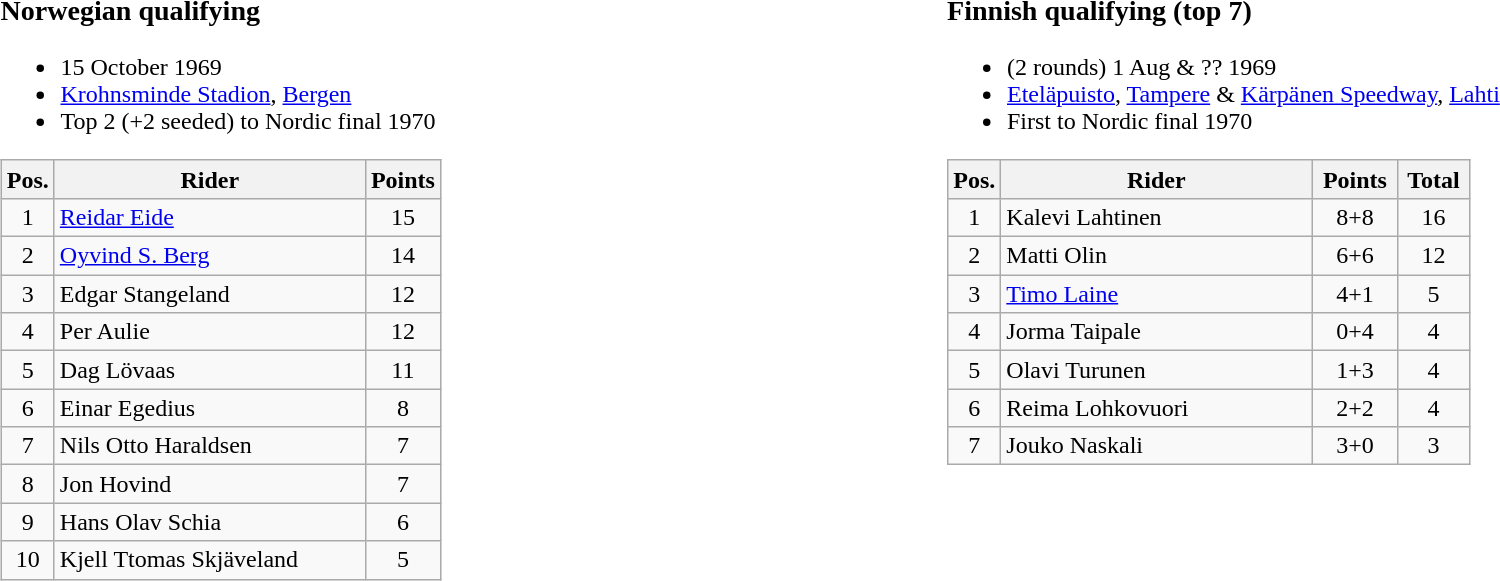<table width=100%>
<tr>
<td width=50% valign=top><br><h3>Norwegian qualifying</h3><ul><li>15 October 1969</li><li> <a href='#'>Krohnsminde Stadion</a>, <a href='#'>Bergen</a></li><li>Top 2 (+2 seeded) to Nordic final 1970</li></ul><table class=wikitable>
<tr>
<th width=25px>Pos.</th>
<th width=200px>Rider</th>
<th width=40px>Points</th>
</tr>
<tr align=center >
<td>1</td>
<td align=left><a href='#'>Reidar Eide</a></td>
<td>15</td>
</tr>
<tr align=center >
<td>2</td>
<td align=left><a href='#'>Oyvind S. Berg</a></td>
<td>14</td>
</tr>
<tr align=center>
<td>3</td>
<td align=left>Edgar Stangeland</td>
<td>12</td>
</tr>
<tr align=center>
<td>4</td>
<td align=left>Per  Aulie</td>
<td>12</td>
</tr>
<tr align=center>
<td>5</td>
<td align=left>Dag Lövaas</td>
<td>11</td>
</tr>
<tr align=center>
<td>6</td>
<td align=left>Einar Egedius</td>
<td>8</td>
</tr>
<tr align=center>
<td>7</td>
<td align=left>Nils Otto Haraldsen</td>
<td>7</td>
</tr>
<tr align=center>
<td>8</td>
<td align=left>Jon Hovind</td>
<td>7</td>
</tr>
<tr align=center>
<td>9</td>
<td align=left>Hans Olav Schia</td>
<td>6</td>
</tr>
<tr align=center>
<td>10</td>
<td align=left>Kjell Ttomas  Skjäveland</td>
<td>5</td>
</tr>
</table>
</td>
<td width=50% valign=top><br><h3>Finnish qualifying (top 7)</h3><ul><li>(2 rounds) 1 Aug & ?? 1969</li><li> <a href='#'>Eteläpuisto</a>, <a href='#'>Tampere</a> & <a href='#'>Kärpänen Speedway</a>, <a href='#'>Lahti</a></li><li>First to Nordic final 1970</li></ul><table class="wikitable" style="text-align:center;">
<tr>
<th width=25px>Pos.</th>
<th width=200px>Rider</th>
<th width=50px>Points</th>
<th width=40px>Total</th>
</tr>
<tr>
<td>1</td>
<td align=left>Kalevi Lahtinen</td>
<td>8+8</td>
<td>16</td>
</tr>
<tr>
<td>2</td>
<td align=left>Matti Olin</td>
<td>6+6</td>
<td>12</td>
</tr>
<tr>
<td>3</td>
<td align=left><a href='#'>Timo Laine</a></td>
<td>4+1</td>
<td>5</td>
</tr>
<tr>
<td>4</td>
<td align=left>Jorma Taipale</td>
<td>0+4</td>
<td>4</td>
</tr>
<tr>
<td>5</td>
<td align=left>Olavi Turunen</td>
<td>1+3</td>
<td>4</td>
</tr>
<tr>
<td>6</td>
<td align=left>Reima Lohkovuori</td>
<td>2+2</td>
<td>4</td>
</tr>
<tr>
<td>7</td>
<td align=left>Jouko Naskali</td>
<td>3+0</td>
<td>3</td>
</tr>
</table>
</td>
</tr>
</table>
